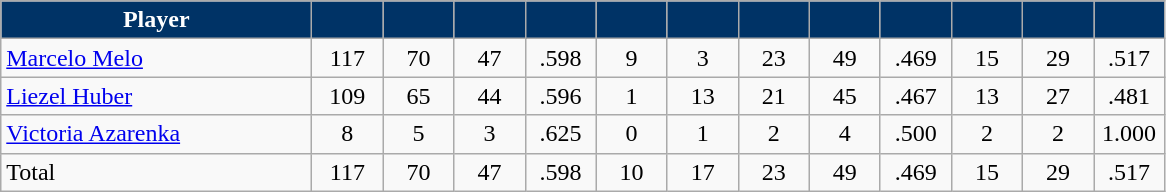<table class="wikitable" style="text-align:center">
<tr>
<th style="background:#003366; color:white" width="200px">Player</th>
<th style="background:#003366; color:white" width="40px"></th>
<th style="background:#003366; color:white" width="40px"></th>
<th style="background:#003366; color:white" width="40px"></th>
<th style="background:#003366; color:white" width="40px"></th>
<th style="background:#003366; color:white" width="40px"></th>
<th style="background:#003366; color:white" width="40px"></th>
<th style="background:#003366; color:white" width="40px"></th>
<th style="background:#003366; color:white" width="40px"></th>
<th style="background:#003366; color:white" width="40px"></th>
<th style="background:#003366; color:white" width="40px"></th>
<th style="background:#003366; color:white" width="40px"></th>
<th style="background:#003366; color:white" width="40px"></th>
</tr>
<tr>
<td style="text-align:left"><a href='#'>Marcelo Melo</a></td>
<td>117</td>
<td>70</td>
<td>47</td>
<td>.598</td>
<td>9</td>
<td>3</td>
<td>23</td>
<td>49</td>
<td>.469</td>
<td>15</td>
<td>29</td>
<td>.517</td>
</tr>
<tr>
<td style="text-align:left"><a href='#'>Liezel Huber</a></td>
<td>109</td>
<td>65</td>
<td>44</td>
<td>.596</td>
<td>1</td>
<td>13</td>
<td>21</td>
<td>45</td>
<td>.467</td>
<td>13</td>
<td>27</td>
<td>.481</td>
</tr>
<tr>
<td style="text-align:left"><a href='#'>Victoria Azarenka</a></td>
<td>8</td>
<td>5</td>
<td>3</td>
<td>.625</td>
<td>0</td>
<td>1</td>
<td>2</td>
<td>4</td>
<td>.500</td>
<td>2</td>
<td>2</td>
<td>1.000</td>
</tr>
<tr>
<td style="text-align:left">Total</td>
<td>117</td>
<td>70</td>
<td>47</td>
<td>.598</td>
<td>10</td>
<td>17</td>
<td>23</td>
<td>49</td>
<td>.469</td>
<td>15</td>
<td>29</td>
<td>.517</td>
</tr>
</table>
